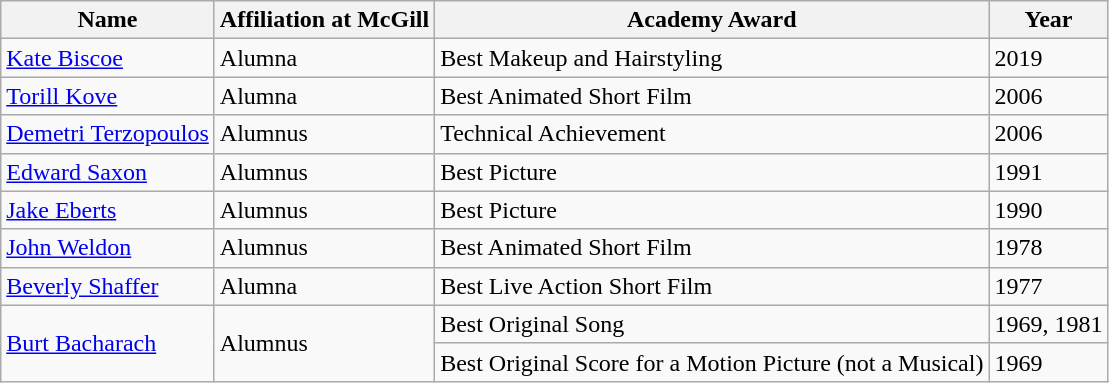<table class="wikitable">
<tr>
<th>Name</th>
<th>Affiliation at McGill</th>
<th>Academy Award</th>
<th>Year</th>
</tr>
<tr>
<td><a href='#'>Kate Biscoe</a></td>
<td>Alumna</td>
<td>Best Makeup and Hairstyling</td>
<td>2019</td>
</tr>
<tr>
<td><a href='#'>Torill Kove</a></td>
<td>Alumna</td>
<td>Best Animated Short Film</td>
<td>2006</td>
</tr>
<tr>
<td><a href='#'>Demetri Terzopoulos</a></td>
<td>Alumnus</td>
<td>Technical Achievement</td>
<td>2006</td>
</tr>
<tr>
<td><a href='#'>Edward Saxon</a></td>
<td>Alumnus</td>
<td>Best Picture</td>
<td>1991</td>
</tr>
<tr>
<td><a href='#'>Jake Eberts</a></td>
<td>Alumnus</td>
<td>Best Picture</td>
<td>1990</td>
</tr>
<tr>
<td><a href='#'>John Weldon</a></td>
<td>Alumnus</td>
<td>Best Animated Short Film</td>
<td>1978</td>
</tr>
<tr>
<td><a href='#'>Beverly Shaffer</a></td>
<td>Alumna</td>
<td>Best Live Action Short Film</td>
<td>1977</td>
</tr>
<tr>
<td rowspan="2"><a href='#'>Burt Bacharach</a></td>
<td rowspan="2">Alumnus</td>
<td>Best Original Song</td>
<td>1969, 1981</td>
</tr>
<tr>
<td>Best Original Score for a Motion Picture (not a Musical)</td>
<td>1969</td>
</tr>
</table>
